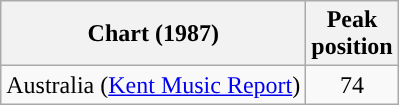<table class="wikitable">
<tr>
<th scope="col">Chart (1987)</th>
<th>Peak<br>position</th>
</tr>
<tr>
<td>Australia (<a href='#'>Kent Music Report</a>)</td>
<td style="text-align:center;">74</td>
</tr>
</table>
